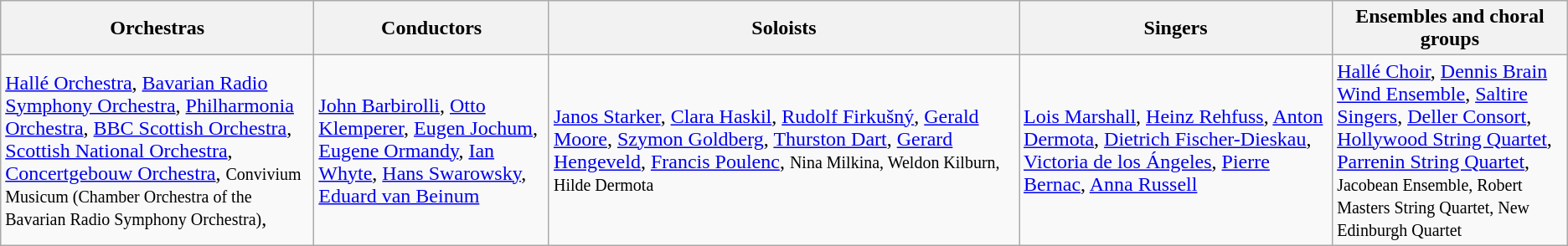<table class="wikitable toptextcells">
<tr class="hintergrundfarbe5">
<th style="width:20%;">Orchestras</th>
<th style="width:15%;">Conductors</th>
<th style="width:30%;">Soloists</th>
<th style="width:20%;">Singers</th>
<th style="width:15%;">Ensembles and choral groups</th>
</tr>
<tr>
<td><a href='#'>Hallé Orchestra</a>, <a href='#'>Bavarian Radio Symphony Orchestra</a>,  <a href='#'>Philharmonia Orchestra</a>, <a href='#'>BBC Scottish Orchestra</a>, <a href='#'>Scottish National Orchestra</a>, <a href='#'>Concertgebouw Orchestra</a>, <small>Convivium Musicum (Chamber Orchestra of the Bavarian Radio Symphony Orchestra)</small>,</td>
<td><a href='#'>John Barbirolli</a>, <a href='#'>Otto Klemperer</a>, <a href='#'>Eugen Jochum</a>, <a href='#'>Eugene Ormandy</a>, <a href='#'>Ian Whyte</a>, <a href='#'>Hans Swarowsky</a>, <a href='#'>Eduard van Beinum</a></td>
<td><a href='#'>Janos Starker</a>, <a href='#'>Clara Haskil</a>, <a href='#'>Rudolf Firkušný</a>, <a href='#'>Gerald Moore</a>, <a href='#'>Szymon Goldberg</a>, <a href='#'>Thurston Dart</a>, <a href='#'>Gerard Hengeveld</a>, <a href='#'>Francis Poulenc</a>, <small>Nina Milkina, Weldon Kilburn, Hilde Dermota</small></td>
<td><a href='#'>Lois Marshall</a>, <a href='#'>Heinz Rehfuss</a>, <a href='#'>Anton Dermota</a>, <a href='#'>Dietrich Fischer-Dieskau</a>, <a href='#'>Victoria de los Ángeles</a>, <a href='#'>Pierre Bernac</a>, <a href='#'>Anna Russell</a></td>
<td><a href='#'>Hallé Choir</a>, <a href='#'>Dennis Brain Wind Ensemble</a>, <a href='#'>Saltire Singers</a>,  <a href='#'>Deller Consort</a>, <a href='#'>Hollywood String Quartet</a>, <a href='#'>Parrenin String Quartet</a>, <small>Jacobean Ensemble, Robert Masters String Quartet, New Edinburgh Quartet</small></td>
</tr>
</table>
